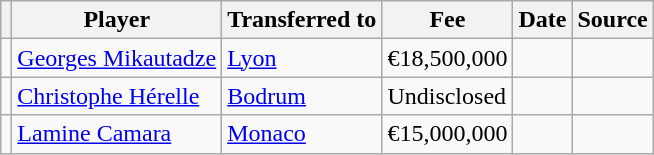<table class="wikitable plainrowheaders sortable">
<tr>
<th></th>
<th scope="col">Player</th>
<th>Transferred to</th>
<th style="width: 80px;">Fee</th>
<th scope="col">Date</th>
<th scope="col">Source</th>
</tr>
<tr>
<td align="center"></td>
<td> <a href='#'>Georges Mikautadze</a></td>
<td> <a href='#'>Lyon</a></td>
<td>€18,500,000</td>
<td></td>
<td></td>
</tr>
<tr>
<td align="center"></td>
<td> <a href='#'>Christophe Hérelle</a></td>
<td> <a href='#'>Bodrum</a></td>
<td>Undisclosed</td>
<td></td>
<td></td>
</tr>
<tr>
<td align="center"></td>
<td> <a href='#'>Lamine Camara</a></td>
<td> <a href='#'>Monaco</a></td>
<td>€15,000,000</td>
<td></td>
<td></td>
</tr>
</table>
